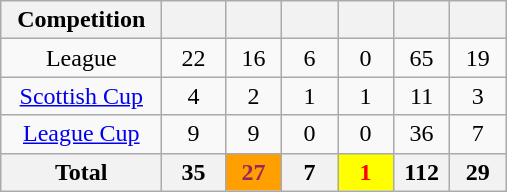<table class="wikitable" style="text-align:center">
<tr>
<th width=100>Competition</th>
<th width=35></th>
<th width=30></th>
<th width=30></th>
<th width=30></th>
<th width=30></th>
<th width=30></th>
</tr>
<tr>
<td>League</td>
<td>22</td>
<td>16</td>
<td>6</td>
<td>0</td>
<td>65</td>
<td>19</td>
</tr>
<tr>
<td><a href='#'>Scottish Cup</a></td>
<td>4</td>
<td>2</td>
<td>1</td>
<td>1</td>
<td>11</td>
<td>3</td>
</tr>
<tr>
<td><a href='#'>League Cup</a></td>
<td>9</td>
<td>9</td>
<td>0</td>
<td>0</td>
<td>36</td>
<td>7</td>
</tr>
<tr>
<th>Total</th>
<th>35</th>
<th style="text-align:center; color:#98285c; background:#ffa000;">27</th>
<th>7</th>
<th style="text-align:center; color:red; background:yellow;">1</th>
<th>112</th>
<th>29</th>
</tr>
</table>
